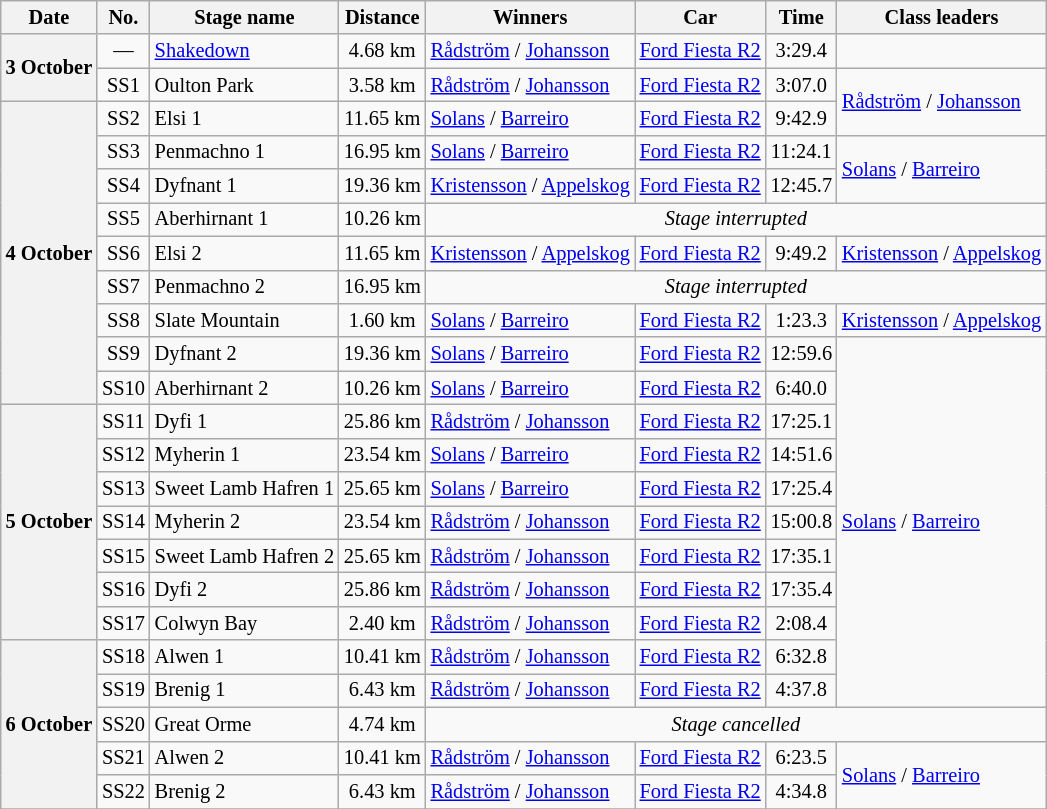<table class="wikitable" style="font-size: 85%;">
<tr>
<th>Date</th>
<th>No.</th>
<th>Stage name</th>
<th>Distance</th>
<th>Winners</th>
<th>Car</th>
<th>Time</th>
<th>Class leaders</th>
</tr>
<tr>
<th nowrap rowspan="2">3 October</th>
<td align="center">—</td>
<td nowrap><a href='#'>Shakedown</a></td>
<td align="center">4.68 km</td>
<td><a href='#'>Rådström</a> / <a href='#'>Johansson</a></td>
<td><a href='#'>Ford Fiesta R2</a></td>
<td align="center">3:29.4</td>
<td></td>
</tr>
<tr>
<td align="center">SS1</td>
<td>Oulton Park</td>
<td align="center">3.58 km</td>
<td><a href='#'>Rådström</a> / <a href='#'>Johansson</a></td>
<td><a href='#'>Ford Fiesta R2</a></td>
<td align="center">3:07.0</td>
<td rowspan="2"><a href='#'>Rådström</a> / <a href='#'>Johansson</a></td>
</tr>
<tr>
<th rowspan="9">4 October</th>
<td align="center">SS2</td>
<td>Elsi 1</td>
<td align="center">11.65 km</td>
<td><a href='#'>Solans</a> / <a href='#'>Barreiro</a></td>
<td><a href='#'>Ford Fiesta R2</a></td>
<td align="center">9:42.9</td>
</tr>
<tr>
<td align="center">SS3</td>
<td>Penmachno 1</td>
<td align="center">16.95 km</td>
<td><a href='#'>Solans</a> / <a href='#'>Barreiro</a></td>
<td><a href='#'>Ford Fiesta R2</a></td>
<td align="center">11:24.1</td>
<td rowspan="2"><a href='#'>Solans</a> / <a href='#'>Barreiro</a></td>
</tr>
<tr>
<td align="center">SS4</td>
<td>Dyfnant 1</td>
<td align="center">19.36 km</td>
<td><a href='#'>Kristensson</a> / <a href='#'>Appelskog</a></td>
<td><a href='#'>Ford Fiesta R2</a></td>
<td align="center">12:45.7</td>
</tr>
<tr>
<td align="center">SS5</td>
<td>Aberhirnant 1</td>
<td align="center">10.26 km</td>
<td colspan="4" align="center"><em>Stage interrupted</em></td>
</tr>
<tr>
<td align="center">SS6</td>
<td>Elsi 2</td>
<td align="center">11.65 km</td>
<td><a href='#'>Kristensson</a> / <a href='#'>Appelskog</a></td>
<td><a href='#'>Ford Fiesta R2</a></td>
<td align="center">9:49.2</td>
<td><a href='#'>Kristensson</a> / <a href='#'>Appelskog</a></td>
</tr>
<tr>
<td align="center">SS7</td>
<td>Penmachno 2</td>
<td align="center">16.95 km</td>
<td colspan="4" align="center"><em>Stage interrupted</em></td>
</tr>
<tr>
<td align="center">SS8</td>
<td>Slate Mountain</td>
<td align="center">1.60 km</td>
<td><a href='#'>Solans</a> / <a href='#'>Barreiro</a></td>
<td><a href='#'>Ford Fiesta R2</a></td>
<td align="center">1:23.3</td>
<td><a href='#'>Kristensson</a> / <a href='#'>Appelskog</a></td>
</tr>
<tr>
<td align="center">SS9</td>
<td>Dyfnant 2</td>
<td align="center">19.36 km</td>
<td><a href='#'>Solans</a> / <a href='#'>Barreiro</a></td>
<td><a href='#'>Ford Fiesta R2</a></td>
<td align="center">12:59.6</td>
<td rowspan="11"><a href='#'>Solans</a> / <a href='#'>Barreiro</a></td>
</tr>
<tr>
<td align="center">SS10</td>
<td>Aberhirnant 2</td>
<td align="center">10.26 km</td>
<td><a href='#'>Solans</a> / <a href='#'>Barreiro</a></td>
<td><a href='#'>Ford Fiesta R2</a></td>
<td align="center">6:40.0</td>
</tr>
<tr>
<th rowspan="7">5 October</th>
<td align="center">SS11</td>
<td>Dyfi 1</td>
<td align="center">25.86 km</td>
<td><a href='#'>Rådström</a> / <a href='#'>Johansson</a></td>
<td><a href='#'>Ford Fiesta R2</a></td>
<td align="center">17:25.1</td>
</tr>
<tr>
<td align="center">SS12</td>
<td>Myherin 1</td>
<td align="center">23.54 km</td>
<td><a href='#'>Solans</a> / <a href='#'>Barreiro</a></td>
<td><a href='#'>Ford Fiesta R2</a></td>
<td align="center">14:51.6</td>
</tr>
<tr>
<td align="center">SS13</td>
<td>Sweet Lamb Hafren 1</td>
<td align="center">25.65 km</td>
<td><a href='#'>Solans</a> / <a href='#'>Barreiro</a></td>
<td><a href='#'>Ford Fiesta R2</a></td>
<td align="center">17:25.4</td>
</tr>
<tr>
<td align="center">SS14</td>
<td>Myherin 2</td>
<td align="center">23.54 km</td>
<td><a href='#'>Rådström</a> / <a href='#'>Johansson</a></td>
<td><a href='#'>Ford Fiesta R2</a></td>
<td align="center">15:00.8</td>
</tr>
<tr>
<td align="center">SS15</td>
<td>Sweet Lamb Hafren 2</td>
<td align="center">25.65 km</td>
<td><a href='#'>Rådström</a> / <a href='#'>Johansson</a></td>
<td><a href='#'>Ford Fiesta R2</a></td>
<td align="center">17:35.1</td>
</tr>
<tr>
<td align="center">SS16</td>
<td>Dyfi 2</td>
<td align="center">25.86 km</td>
<td><a href='#'>Rådström</a> / <a href='#'>Johansson</a></td>
<td><a href='#'>Ford Fiesta R2</a></td>
<td align="center">17:35.4</td>
</tr>
<tr>
<td align="center">SS17</td>
<td>Colwyn Bay</td>
<td align="center">2.40 km</td>
<td><a href='#'>Rådström</a> / <a href='#'>Johansson</a></td>
<td><a href='#'>Ford Fiesta R2</a></td>
<td align="center">2:08.4</td>
</tr>
<tr>
<th rowspan="5">6 October</th>
<td align="center">SS18</td>
<td>Alwen 1</td>
<td align="center">10.41 km</td>
<td><a href='#'>Rådström</a> / <a href='#'>Johansson</a></td>
<td><a href='#'>Ford Fiesta R2</a></td>
<td align="center">6:32.8</td>
</tr>
<tr>
<td align="center">SS19</td>
<td>Brenig 1</td>
<td align="center">6.43 km</td>
<td><a href='#'>Rådström</a> / <a href='#'>Johansson</a></td>
<td><a href='#'>Ford Fiesta R2</a></td>
<td align="center">4:37.8</td>
</tr>
<tr>
<td align="center">SS20</td>
<td>Great Orme</td>
<td align="center">4.74 km</td>
<td colspan="4" align="center"><em>Stage cancelled</em></td>
</tr>
<tr>
<td align="center">SS21</td>
<td>Alwen 2</td>
<td align="center">10.41 km</td>
<td><a href='#'>Rådström</a> / <a href='#'>Johansson</a></td>
<td><a href='#'>Ford Fiesta R2</a></td>
<td align="center">6:23.5</td>
<td rowspan="2"><a href='#'>Solans</a> / <a href='#'>Barreiro</a></td>
</tr>
<tr>
<td align="center">SS22</td>
<td>Brenig 2</td>
<td align="center">6.43 km</td>
<td><a href='#'>Rådström</a> / <a href='#'>Johansson</a></td>
<td><a href='#'>Ford Fiesta R2</a></td>
<td align="center">4:34.8</td>
</tr>
<tr>
</tr>
</table>
